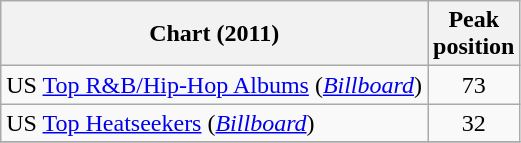<table class="wikitable sortable">
<tr>
<th>Chart (2011)</th>
<th>Peak<br>position</th>
</tr>
<tr>
<td>US <a href='#'>Top R&B/Hip-Hop Albums</a> (<em><a href='#'>Billboard</a></em>)</td>
<td style="text-align:center;">73</td>
</tr>
<tr>
<td>US <a href='#'>Top Heatseekers</a> (<em><a href='#'>Billboard</a></em>)</td>
<td style="text-align:center;">32</td>
</tr>
<tr>
</tr>
</table>
